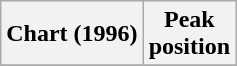<table class="wikitable plainrowheaders">
<tr>
<th>Chart (1996)</th>
<th>Peak<br>position</th>
</tr>
<tr>
</tr>
</table>
